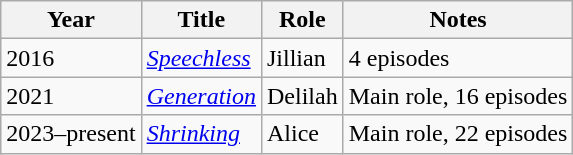<table class="wikitable sortable">
<tr>
<th>Year</th>
<th>Title</th>
<th>Role</th>
<th class="unsortable">Notes</th>
</tr>
<tr>
<td>2016</td>
<td><em><a href='#'>Speechless</a></em></td>
<td>Jillian</td>
<td>4 episodes</td>
</tr>
<tr>
<td>2021</td>
<td><em><a href='#'>Generation</a></em></td>
<td>Delilah</td>
<td>Main role, 16 episodes</td>
</tr>
<tr>
<td>2023–present</td>
<td><em><a href='#'>Shrinking</a></em></td>
<td>Alice</td>
<td>Main role, 22 episodes</td>
</tr>
</table>
